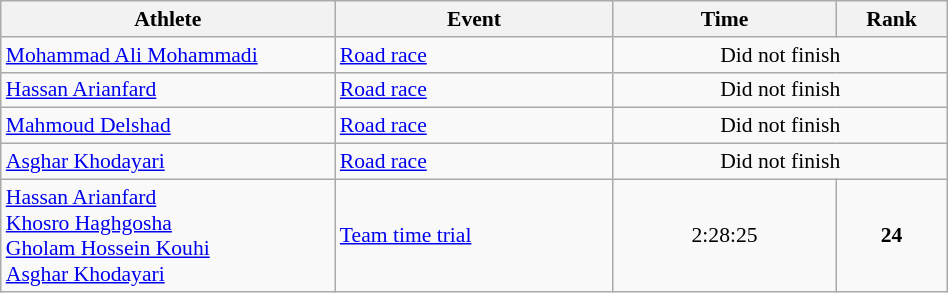<table class="wikitable" width="50%" style="text-align:center; font-size:90%">
<tr>
<th width="30%">Athlete</th>
<th width="25%">Event</th>
<th width="20%">Time</th>
<th width="10%">Rank</th>
</tr>
<tr>
<td align="left"><a href='#'>Mohammad Ali Mohammadi</a></td>
<td align="left"><a href='#'>Road race</a></td>
<td colspan="2">Did not finish</td>
</tr>
<tr>
<td align="left"><a href='#'>Hassan Arianfard</a></td>
<td align="left"><a href='#'>Road race</a></td>
<td colspan="2">Did not finish</td>
</tr>
<tr>
<td align="left"><a href='#'>Mahmoud Delshad</a></td>
<td align="left"><a href='#'>Road race</a></td>
<td colspan="2">Did not finish</td>
</tr>
<tr>
<td align="left"><a href='#'>Asghar Khodayari</a></td>
<td align="left"><a href='#'>Road race</a></td>
<td colspan="2">Did not finish</td>
</tr>
<tr>
<td align="left"><a href='#'>Hassan Arianfard</a><br><a href='#'>Khosro Haghgosha</a><br><a href='#'>Gholam Hossein Kouhi</a><br><a href='#'>Asghar Khodayari</a></td>
<td align="left"><a href='#'>Team time trial</a></td>
<td>2:28:25</td>
<td><strong>24</strong></td>
</tr>
</table>
